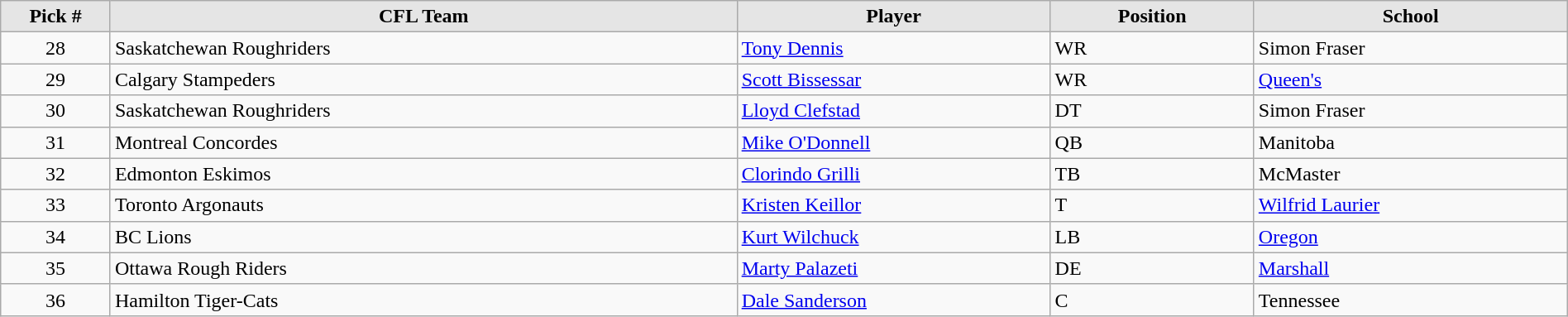<table class="wikitable" style="width: 100%">
<tr>
<th style="background:#E5E5E5;" width=7%>Pick #</th>
<th width=40% style="background:#E5E5E5;">CFL Team</th>
<th width=20% style="background:#E5E5E5;">Player</th>
<th width=13% style="background:#E5E5E5;">Position</th>
<th width=20% style="background:#E5E5E5;">School</th>
</tr>
<tr>
<td align=center>28</td>
<td>Saskatchewan Roughriders</td>
<td><a href='#'>Tony Dennis</a></td>
<td>WR</td>
<td>Simon Fraser</td>
</tr>
<tr>
<td align=center>29</td>
<td>Calgary Stampeders</td>
<td><a href='#'>Scott Bissessar</a></td>
<td>WR</td>
<td><a href='#'>Queen's</a></td>
</tr>
<tr>
<td align=center>30</td>
<td>Saskatchewan Roughriders</td>
<td><a href='#'>Lloyd Clefstad</a></td>
<td>DT</td>
<td>Simon Fraser</td>
</tr>
<tr>
<td align=center>31</td>
<td>Montreal Concordes</td>
<td><a href='#'>Mike O'Donnell</a></td>
<td>QB</td>
<td>Manitoba</td>
</tr>
<tr>
<td align=center>32</td>
<td>Edmonton Eskimos</td>
<td><a href='#'>Clorindo Grilli</a></td>
<td>TB</td>
<td>McMaster</td>
</tr>
<tr>
<td align=center>33</td>
<td>Toronto Argonauts</td>
<td><a href='#'>Kristen Keillor</a></td>
<td>T</td>
<td><a href='#'>Wilfrid Laurier</a></td>
</tr>
<tr>
<td align=center>34</td>
<td>BC Lions</td>
<td><a href='#'>Kurt Wilchuck</a></td>
<td>LB</td>
<td><a href='#'>Oregon</a></td>
</tr>
<tr>
<td align=center>35</td>
<td>Ottawa Rough Riders</td>
<td><a href='#'>Marty Palazeti</a></td>
<td>DE</td>
<td><a href='#'>Marshall</a></td>
</tr>
<tr>
<td align=center>36</td>
<td>Hamilton Tiger-Cats</td>
<td><a href='#'>Dale Sanderson</a></td>
<td>C</td>
<td>Tennessee</td>
</tr>
</table>
